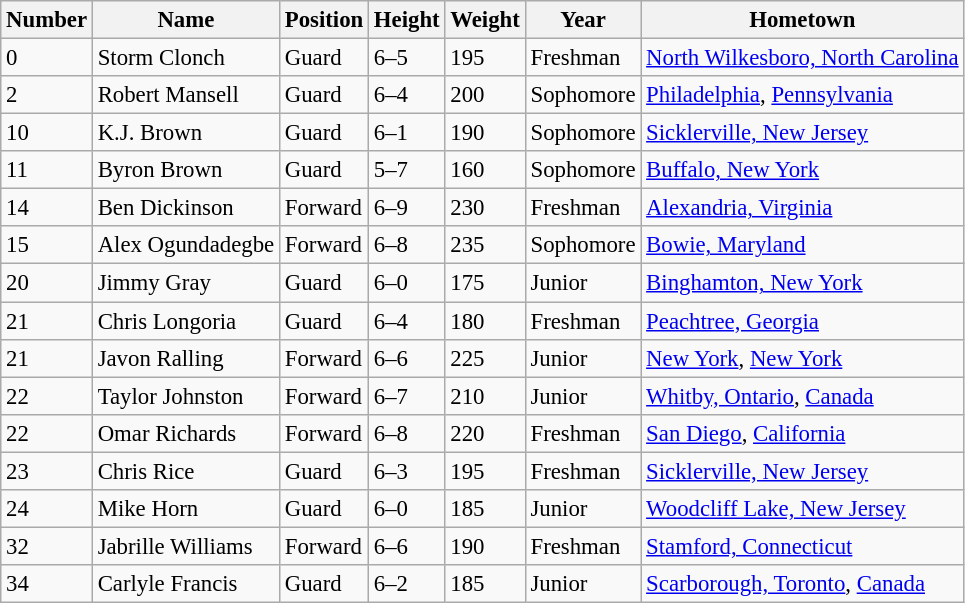<table class="wikitable" style="font-size: 95%;">
<tr>
<th>Number</th>
<th>Name</th>
<th>Position</th>
<th>Height</th>
<th>Weight</th>
<th>Year</th>
<th>Hometown</th>
</tr>
<tr>
<td>0</td>
<td>Storm Clonch</td>
<td>Guard</td>
<td>6–5</td>
<td>195</td>
<td>Freshman</td>
<td><a href='#'>North Wilkesboro, North Carolina</a></td>
</tr>
<tr>
<td>2</td>
<td>Robert Mansell</td>
<td>Guard</td>
<td>6–4</td>
<td>200</td>
<td>Sophomore</td>
<td><a href='#'>Philadelphia</a>, <a href='#'>Pennsylvania</a></td>
</tr>
<tr>
<td>10</td>
<td>K.J. Brown</td>
<td>Guard</td>
<td>6–1</td>
<td>190</td>
<td>Sophomore</td>
<td><a href='#'>Sicklerville, New Jersey</a></td>
</tr>
<tr>
<td>11</td>
<td>Byron Brown</td>
<td>Guard</td>
<td>5–7</td>
<td>160</td>
<td>Sophomore</td>
<td><a href='#'>Buffalo, New York</a></td>
</tr>
<tr>
<td>14</td>
<td>Ben Dickinson</td>
<td>Forward</td>
<td>6–9</td>
<td>230</td>
<td>Freshman</td>
<td><a href='#'>Alexandria, Virginia</a></td>
</tr>
<tr>
<td>15</td>
<td>Alex Ogundadegbe</td>
<td>Forward</td>
<td>6–8</td>
<td>235</td>
<td>Sophomore</td>
<td><a href='#'>Bowie, Maryland</a></td>
</tr>
<tr>
<td>20</td>
<td>Jimmy Gray</td>
<td>Guard</td>
<td>6–0</td>
<td>175</td>
<td>Junior</td>
<td><a href='#'>Binghamton, New York</a></td>
</tr>
<tr>
<td>21</td>
<td>Chris Longoria</td>
<td>Guard</td>
<td>6–4</td>
<td>180</td>
<td>Freshman</td>
<td><a href='#'>Peachtree, Georgia</a></td>
</tr>
<tr>
<td>21</td>
<td>Javon Ralling</td>
<td>Forward</td>
<td>6–6</td>
<td>225</td>
<td>Junior</td>
<td><a href='#'>New York</a>, <a href='#'>New York</a></td>
</tr>
<tr>
<td>22</td>
<td>Taylor Johnston</td>
<td>Forward</td>
<td>6–7</td>
<td>210</td>
<td>Junior</td>
<td><a href='#'>Whitby, Ontario</a>, <a href='#'>Canada</a></td>
</tr>
<tr>
<td>22</td>
<td>Omar Richards</td>
<td>Forward</td>
<td>6–8</td>
<td>220</td>
<td>Freshman</td>
<td><a href='#'>San Diego</a>, <a href='#'>California</a></td>
</tr>
<tr>
<td>23</td>
<td>Chris Rice</td>
<td>Guard</td>
<td>6–3</td>
<td>195</td>
<td>Freshman</td>
<td><a href='#'>Sicklerville, New Jersey</a></td>
</tr>
<tr>
<td>24</td>
<td>Mike Horn</td>
<td>Guard</td>
<td>6–0</td>
<td>185</td>
<td>Junior</td>
<td><a href='#'>Woodcliff Lake, New Jersey</a></td>
</tr>
<tr>
<td>32</td>
<td>Jabrille Williams</td>
<td>Forward</td>
<td>6–6</td>
<td>190</td>
<td>Freshman</td>
<td><a href='#'>Stamford, Connecticut</a></td>
</tr>
<tr>
<td>34</td>
<td>Carlyle Francis</td>
<td>Guard</td>
<td>6–2</td>
<td>185</td>
<td>Junior</td>
<td><a href='#'>Scarborough, Toronto</a>, <a href='#'>Canada</a></td>
</tr>
</table>
